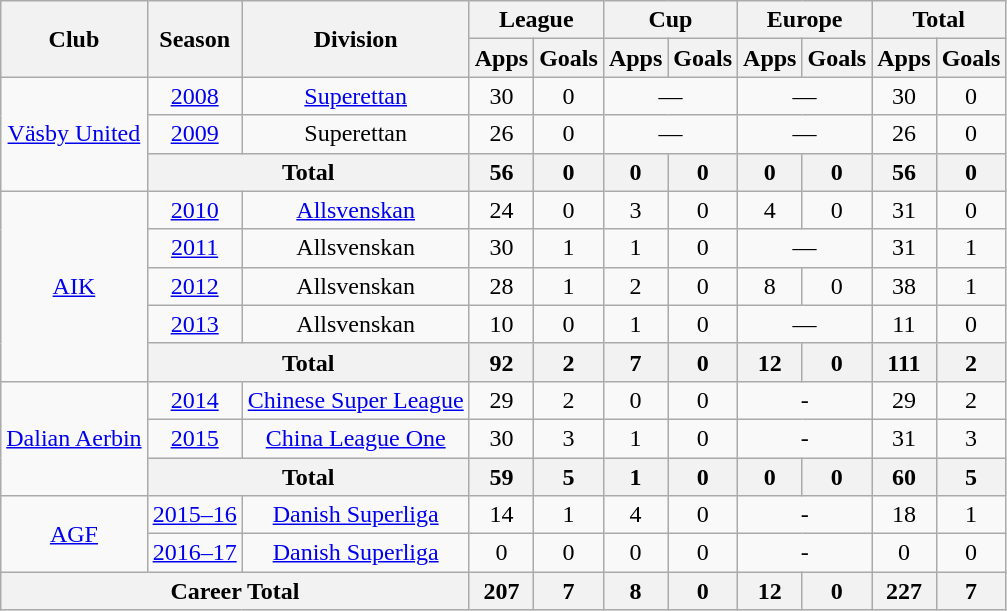<table class="wikitable" style="text-align: center;">
<tr>
<th rowspan="2">Club</th>
<th rowspan="2">Season</th>
<th rowspan="2">Division</th>
<th colspan="2">League</th>
<th colspan="2">Cup</th>
<th colspan="2">Europe</th>
<th colspan="2">Total</th>
</tr>
<tr>
<th>Apps</th>
<th>Goals</th>
<th>Apps</th>
<th>Goals</th>
<th>Apps</th>
<th>Goals</th>
<th>Apps</th>
<th>Goals</th>
</tr>
<tr>
<td rowspan="3" valign="center"><a href='#'>Väsby United</a></td>
<td><a href='#'>2008</a></td>
<td valign="center"><a href='#'>Superettan</a></td>
<td>30</td>
<td>0</td>
<td colspan="2">—</td>
<td colspan="2">—</td>
<td>30</td>
<td>0</td>
</tr>
<tr>
<td><a href='#'>2009</a></td>
<td>Superettan</td>
<td>26</td>
<td>0</td>
<td colspan="2">—</td>
<td colspan="2">—</td>
<td>26</td>
<td>0</td>
</tr>
<tr>
<th colspan="2">Total</th>
<th>56</th>
<th>0</th>
<th>0</th>
<th>0</th>
<th>0</th>
<th>0</th>
<th>56</th>
<th>0</th>
</tr>
<tr>
<td rowspan="5" valign="center"><a href='#'>AIK</a></td>
<td><a href='#'>2010</a></td>
<td valign="center"><a href='#'>Allsvenskan</a></td>
<td>24</td>
<td>0</td>
<td>3</td>
<td>0</td>
<td>4</td>
<td>0</td>
<td>31</td>
<td>0</td>
</tr>
<tr>
<td><a href='#'>2011</a></td>
<td>Allsvenskan</td>
<td>30</td>
<td>1</td>
<td>1</td>
<td>0</td>
<td colspan="2">—</td>
<td>31</td>
<td>1</td>
</tr>
<tr>
<td><a href='#'>2012</a></td>
<td>Allsvenskan</td>
<td>28</td>
<td>1</td>
<td>2</td>
<td>0</td>
<td>8</td>
<td>0</td>
<td>38</td>
<td>1</td>
</tr>
<tr>
<td><a href='#'>2013</a></td>
<td>Allsvenskan</td>
<td>10</td>
<td>0</td>
<td>1</td>
<td>0</td>
<td colspan="2">—</td>
<td>11</td>
<td>0</td>
</tr>
<tr>
<th colspan="2">Total</th>
<th>92</th>
<th>2</th>
<th>7</th>
<th>0</th>
<th>12</th>
<th>0</th>
<th>111</th>
<th>2</th>
</tr>
<tr>
<td rowspan="3"><a href='#'>Dalian Aerbin</a></td>
<td><a href='#'>2014</a></td>
<td rowspan="1"><a href='#'>Chinese Super League</a></td>
<td>29</td>
<td>2</td>
<td>0</td>
<td>0</td>
<td colspan="2">-</td>
<td>29</td>
<td>2</td>
</tr>
<tr>
<td><a href='#'>2015</a></td>
<td rowspan="1"><a href='#'>China League One</a></td>
<td>30</td>
<td>3</td>
<td>1</td>
<td>0</td>
<td colspan="2">-</td>
<td>31</td>
<td>3</td>
</tr>
<tr>
<th colspan="2">Total</th>
<th>59</th>
<th>5</th>
<th>1</th>
<th>0</th>
<th>0</th>
<th>0</th>
<th>60</th>
<th>5</th>
</tr>
<tr>
<td rowspan="2"><a href='#'>AGF</a></td>
<td><a href='#'>2015–16</a></td>
<td rowspan="1"><a href='#'>Danish Superliga</a></td>
<td>14</td>
<td>1</td>
<td>4</td>
<td>0</td>
<td colspan="2">-</td>
<td>18</td>
<td>1</td>
</tr>
<tr>
<td><a href='#'>2016–17</a></td>
<td rowspan="1"><a href='#'>Danish Superliga</a></td>
<td>0</td>
<td>0</td>
<td>0</td>
<td>0</td>
<td colspan="2">-</td>
<td>0</td>
<td>0</td>
</tr>
<tr>
<th colspan="3">Career Total</th>
<th>207</th>
<th>7</th>
<th>8</th>
<th>0</th>
<th>12</th>
<th>0</th>
<th>227</th>
<th>7</th>
</tr>
</table>
